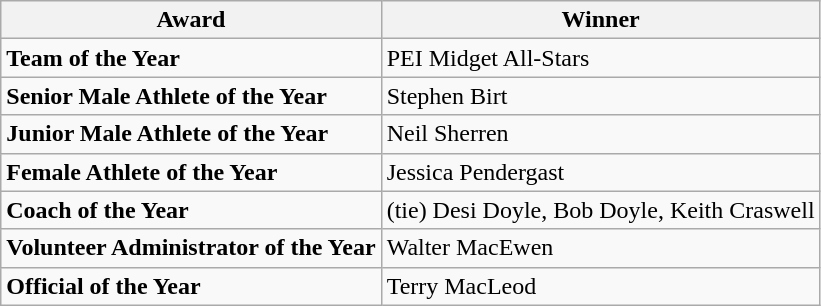<table class="wikitable">
<tr>
<th>Award</th>
<th>Winner</th>
</tr>
<tr>
<td><strong>Team of the Year</strong></td>
<td>PEI Midget All-Stars</td>
</tr>
<tr>
<td><strong>Senior Male Athlete of the Year</strong></td>
<td>Stephen Birt</td>
</tr>
<tr>
<td><strong>Junior Male Athlete of the Year</strong></td>
<td>Neil Sherren</td>
</tr>
<tr>
<td><strong>Female Athlete of the Year</strong></td>
<td>Jessica Pendergast</td>
</tr>
<tr>
<td><strong>Coach of the Year</strong></td>
<td>(tie) Desi Doyle, Bob Doyle, Keith Craswell</td>
</tr>
<tr>
<td><strong>Volunteer Administrator of the Year</strong></td>
<td>Walter MacEwen</td>
</tr>
<tr>
<td><strong>Official of the Year</strong></td>
<td>Terry MacLeod</td>
</tr>
</table>
